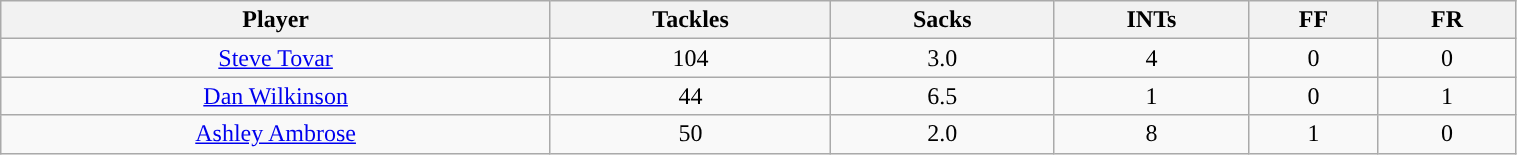<table class="wikitable" style="text-align:center;" width="80%">
<tr>
<th>Player</th>
<th>Tackles</th>
<th>Sacks</th>
<th>INTs</th>
<th>FF</th>
<th>FR</th>
</tr>
<tr>
<td><a href='#'>Steve Tovar</a></td>
<td>104</td>
<td>3.0</td>
<td>4</td>
<td>0</td>
<td>0</td>
</tr>
<tr>
<td><a href='#'>Dan Wilkinson</a></td>
<td>44</td>
<td>6.5</td>
<td>1</td>
<td>0</td>
<td>1</td>
</tr>
<tr>
<td><a href='#'>Ashley Ambrose</a></td>
<td>50</td>
<td>2.0</td>
<td>8</td>
<td>1</td>
<td>0</td>
</tr>
</table>
